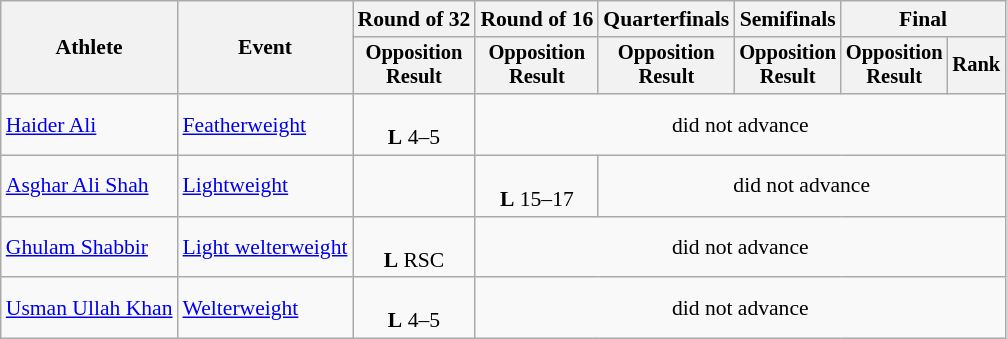<table class="wikitable" style="font-size:90%">
<tr>
<th rowspan="2">Athlete</th>
<th rowspan="2">Event</th>
<th>Round of 32</th>
<th>Round of 16</th>
<th>Quarterfinals</th>
<th>Semifinals</th>
<th colspan=2>Final</th>
</tr>
<tr style="font-size:95%">
<th>Opposition<br>Result</th>
<th>Opposition<br>Result</th>
<th>Opposition<br>Result</th>
<th>Opposition<br>Result</th>
<th>Opposition<br>Result</th>
<th>Rank</th>
</tr>
<tr align=center>
<td align=left><a href='#'>Haider Ali</a></td>
<td align=left><a href='#'>Featherweight</a></td>
<td><br><strong>L</strong> 4–5</td>
<td colspan=7>did not advance</td>
</tr>
<tr align=center>
<td align=left><a href='#'>Asghar Ali Shah</a></td>
<td align=left><a href='#'>Lightweight</a></td>
<td></td>
<td><br><strong>L</strong> 15–17</td>
<td colspan=5>did not advance</td>
</tr>
<tr align=center>
<td align=left><a href='#'>Ghulam Shabbir</a></td>
<td align=left><a href='#'>Light welterweight</a></td>
<td><br><strong>L</strong> RSC</td>
<td colspan=7>did not advance</td>
</tr>
<tr align=center>
<td align=left><a href='#'>Usman Ullah Khan</a></td>
<td align=left><a href='#'>Welterweight</a></td>
<td><br><strong>L</strong> 4–5</td>
<td colspan=7>did not advance</td>
</tr>
</table>
